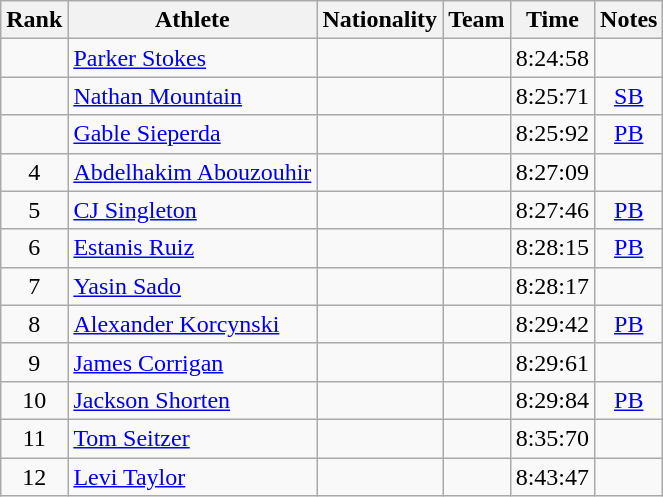<table class="wikitable sortable plainrowheaders" style="text-align:center">
<tr>
<th scope="col">Rank</th>
<th scope="col">Athlete</th>
<th scope="col">Nationality</th>
<th scope="col">Team</th>
<th scope="col">Time</th>
<th scope="col">Notes</th>
</tr>
<tr>
<td></td>
<td align=left><a href='#'>Parker Stokes</a></td>
<td align=left></td>
<td></td>
<td>8:24:58</td>
<td></td>
</tr>
<tr>
<td></td>
<td align=left><a href='#'>Nathan Mountain</a></td>
<td align=left></td>
<td></td>
<td>8:25:71</td>
<td><a href='#'><abbr>SB</abbr></a></td>
</tr>
<tr>
<td></td>
<td align=left><a href='#'>Gable Sieperda</a></td>
<td align=left></td>
<td></td>
<td>8:25:92</td>
<td><a href='#'><abbr>PB</abbr></a></td>
</tr>
<tr>
<td>4</td>
<td align=left><a href='#'>Abdelhakim Abouzouhir</a></td>
<td align=left></td>
<td></td>
<td>8:27:09</td>
<td></td>
</tr>
<tr>
<td>5</td>
<td align=left><a href='#'>CJ Singleton</a></td>
<td align=left></td>
<td></td>
<td>8:27:46</td>
<td><a href='#'><abbr>PB</abbr></a></td>
</tr>
<tr>
<td>6</td>
<td align=left><a href='#'>Estanis Ruiz</a></td>
<td align=left></td>
<td></td>
<td>8:28:15</td>
<td><a href='#'><abbr>PB</abbr></a></td>
</tr>
<tr>
<td>7</td>
<td align=left><a href='#'>Yasin Sado</a></td>
<td align=left></td>
<td></td>
<td>8:28:17</td>
<td></td>
</tr>
<tr>
<td>8</td>
<td align=left><a href='#'>Alexander Korcynski</a></td>
<td align=left></td>
<td></td>
<td>8:29:42</td>
<td><a href='#'><abbr>PB</abbr></a></td>
</tr>
<tr>
<td>9</td>
<td align=left><a href='#'>James Corrigan</a></td>
<td align=left></td>
<td></td>
<td>8:29:61</td>
<td></td>
</tr>
<tr>
<td>10</td>
<td align=left><a href='#'>Jackson Shorten</a></td>
<td align=left></td>
<td></td>
<td>8:29:84</td>
<td><a href='#'><abbr>PB</abbr></a></td>
</tr>
<tr>
<td>11</td>
<td align=left><a href='#'>Tom Seitzer</a></td>
<td align=left></td>
<td></td>
<td>8:35:70</td>
<td></td>
</tr>
<tr>
<td>12</td>
<td align=left><a href='#'>Levi Taylor</a></td>
<td align=left></td>
<td></td>
<td>8:43:47</td>
<td></td>
</tr>
</table>
